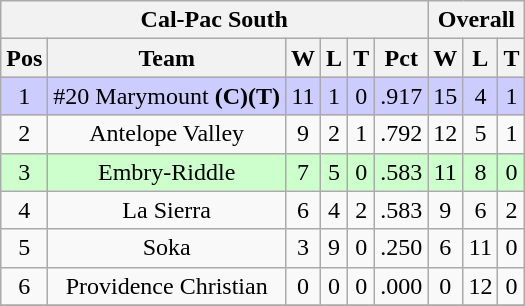<table class="wikitable" style="text-align:center;">
<tr>
<th colspan=6><strong>Cal-Pac South</strong></th>
<th colspan=3><strong>Overall</strong></th>
</tr>
<tr>
<th><strong>Pos</strong></th>
<th><strong>Team</strong></th>
<th><strong>W</strong></th>
<th><strong>L</strong></th>
<th><strong>T</strong></th>
<th><strong>Pct</strong></th>
<th><strong>W</strong></th>
<th><strong>L</strong></th>
<th><strong>T</strong></th>
</tr>
<tr style="background:#ccf;">
<td>1</td>
<td>#20 Marymount <strong>(C)(T)</strong></td>
<td>11</td>
<td>1</td>
<td>0</td>
<td>.917</td>
<td>15</td>
<td>4</td>
<td>1</td>
</tr>
<tr>
<td>2</td>
<td>Antelope Valley</td>
<td>9</td>
<td>2</td>
<td>1</td>
<td>.792</td>
<td>12</td>
<td>5</td>
<td>1</td>
</tr>
<tr style="background:#cfc;">
<td>3</td>
<td>Embry-Riddle</td>
<td>7</td>
<td>5</td>
<td>0</td>
<td>.583</td>
<td>11</td>
<td>8</td>
<td>0</td>
</tr>
<tr>
<td>4</td>
<td>La Sierra</td>
<td>6</td>
<td>4</td>
<td>2</td>
<td>.583</td>
<td>9</td>
<td>6</td>
<td>2</td>
</tr>
<tr>
<td>5</td>
<td>Soka</td>
<td>3</td>
<td>9</td>
<td>0</td>
<td>.250</td>
<td>6</td>
<td>11</td>
<td>0</td>
</tr>
<tr>
<td>6</td>
<td>Providence Christian</td>
<td>0</td>
<td>0</td>
<td>0</td>
<td>.000</td>
<td>0</td>
<td>12</td>
<td>0</td>
</tr>
<tr>
</tr>
</table>
